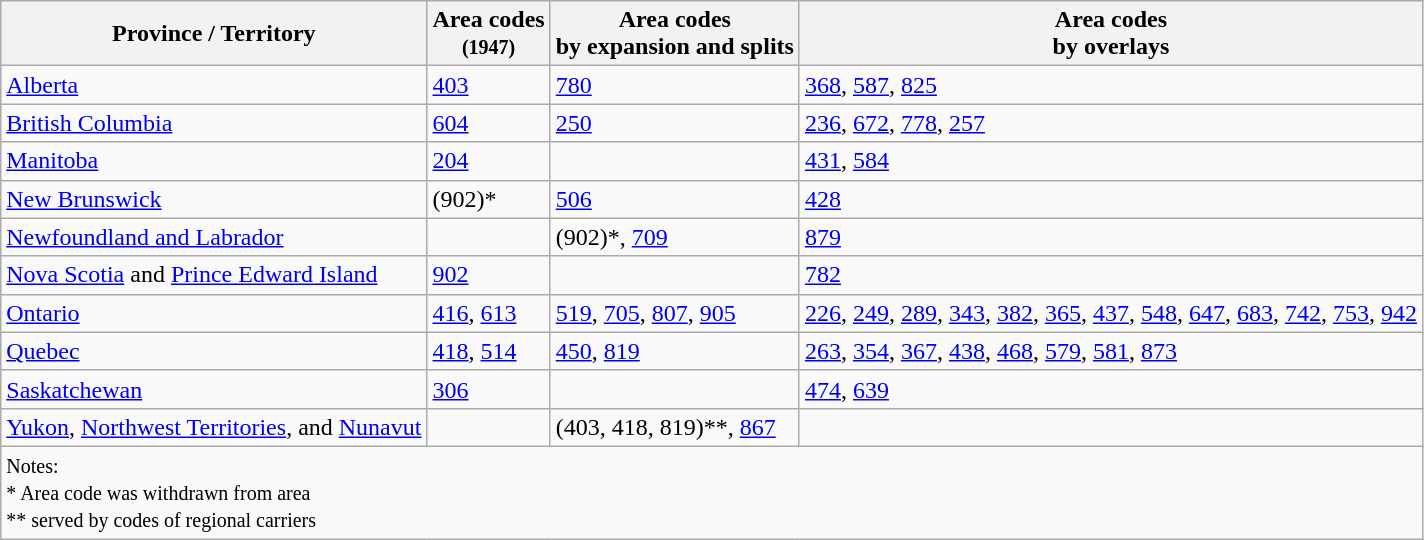<table class="wikitable">
<tr>
<th>Province / Territory</th>
<th>Area codes<br><small>(1947)</small></th>
<th>Area codes<br>by expansion and splits</th>
<th>Area codes<br>by overlays</th>
</tr>
<tr>
<td><a href='#'>Alberta</a></td>
<td><a href='#'>403</a></td>
<td><a href='#'>780</a></td>
<td><a href='#'>368</a>, <a href='#'>587</a>,  <a href='#'>825</a></td>
</tr>
<tr>
<td><a href='#'>British Columbia</a></td>
<td><a href='#'>604</a></td>
<td><a href='#'>250</a></td>
<td><a href='#'>236</a>,  <a href='#'>672</a>, <a href='#'>778</a>, <a href='#'>257</a></td>
</tr>
<tr>
<td><a href='#'>Manitoba</a></td>
<td><a href='#'>204</a></td>
<td></td>
<td><a href='#'>431</a>, <a href='#'>584</a></td>
</tr>
<tr>
<td><a href='#'>New Brunswick</a></td>
<td>(902)*</td>
<td><a href='#'>506</a></td>
<td><a href='#'>428</a></td>
</tr>
<tr>
<td><a href='#'>Newfoundland and Labrador</a></td>
<td></td>
<td>(902)*, <a href='#'>709</a></td>
<td><a href='#'>879</a></td>
</tr>
<tr>
<td><a href='#'>Nova Scotia</a> and <a href='#'>Prince Edward Island</a></td>
<td><a href='#'>902</a></td>
<td></td>
<td><a href='#'>782</a></td>
</tr>
<tr>
<td><a href='#'>Ontario</a></td>
<td><a href='#'>416</a>, <a href='#'>613</a></td>
<td><a href='#'>519</a>, <a href='#'>705</a>, <a href='#'>807</a>, <a href='#'>905</a></td>
<td><a href='#'>226</a>, <a href='#'>249</a>, <a href='#'>289</a>, <a href='#'>343</a>, <a href='#'>382</a>, <a href='#'>365</a>, <a href='#'>437</a>, <a href='#'>548</a>, <a href='#'>647</a>, <a href='#'>683</a>, <a href='#'>742</a>, <a href='#'>753</a>, <a href='#'>942</a></td>
</tr>
<tr>
<td><a href='#'>Quebec</a></td>
<td><a href='#'>418</a>, <a href='#'>514</a></td>
<td><a href='#'>450</a>, <a href='#'>819</a></td>
<td><a href='#'>263</a>, <a href='#'>354</a>, <a href='#'>367</a>,  <a href='#'>438</a>,  <a href='#'>468</a>, <a href='#'>579</a>, <a href='#'>581</a>, <a href='#'>873</a></td>
</tr>
<tr>
<td><a href='#'>Saskatchewan</a></td>
<td><a href='#'>306</a></td>
<td></td>
<td><a href='#'>474</a>, <a href='#'>639</a></td>
</tr>
<tr>
<td><a href='#'>Yukon</a>, <a href='#'>Northwest Territories</a>, and <a href='#'>Nunavut</a></td>
<td></td>
<td>(403, 418, 819)**, <a href='#'>867</a></td>
<td></td>
</tr>
<tr>
<td colspan=4><small>Notes: <br>* Area code was withdrawn from area<br>** served by codes of regional carriers</small></td>
</tr>
</table>
